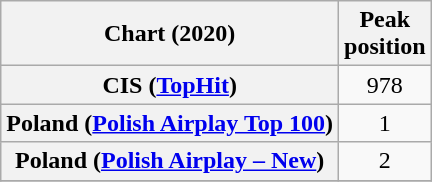<table class="wikitable sortable plainrowheaders" style="text-align:center">
<tr>
<th scope="col">Chart (2020)</th>
<th scope="col">Peak<br>position</th>
</tr>
<tr>
<th scope="row">CIS (<a href='#'>TopHit</a>)</th>
<td align=center>978</td>
</tr>
<tr>
<th scope="row">Poland (<a href='#'>Polish Airplay Top 100</a>)</th>
<td align=center>1</td>
</tr>
<tr>
<th scope="row">Poland (<a href='#'>Polish Airplay – New</a>)</th>
<td align=center>2</td>
</tr>
<tr>
</tr>
</table>
